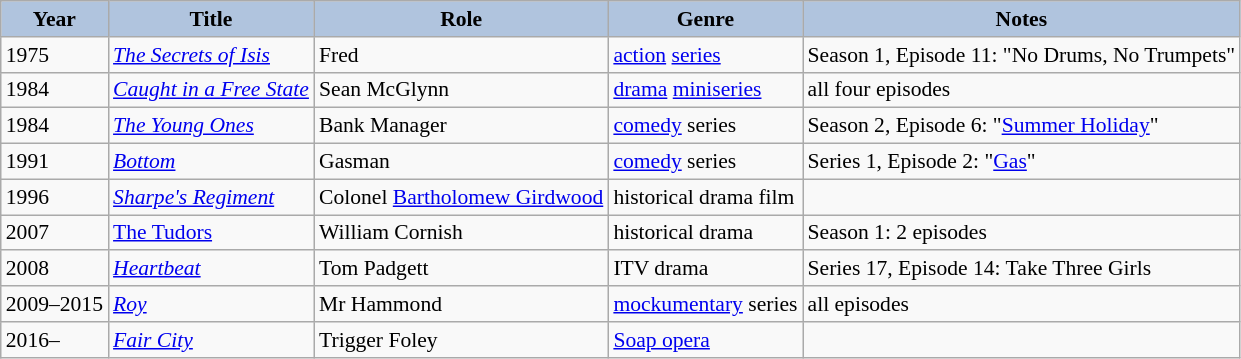<table class="wikitable" style="font-size:90%;">
<tr>
<th style="background:#B0C4DE;">Year</th>
<th style="background:#B0C4DE;">Title</th>
<th style="background:#B0C4DE;">Role</th>
<th style="background:#B0C4DE;">Genre</th>
<th style="background:#B0C4DE;">Notes</th>
</tr>
<tr>
<td>1975</td>
<td><em><a href='#'>The Secrets of Isis</a></em></td>
<td>Fred</td>
<td><a href='#'>action</a> <a href='#'>series</a></td>
<td>Season 1, Episode 11: "No Drums, No Trumpets"</td>
</tr>
<tr>
<td>1984</td>
<td><em><a href='#'>Caught in a Free State</a></em></td>
<td>Sean McGlynn</td>
<td><a href='#'>drama</a> <a href='#'>miniseries</a></td>
<td>all four episodes</td>
</tr>
<tr>
<td>1984</td>
<td><em><a href='#'>The Young Ones</a></em></td>
<td>Bank Manager</td>
<td><a href='#'>comedy</a> series</td>
<td>Season 2, Episode 6: "<a href='#'>Summer Holiday</a>"</td>
</tr>
<tr>
<td>1991</td>
<td><em><a href='#'>Bottom</a></em></td>
<td>Gasman</td>
<td><a href='#'>comedy</a> series</td>
<td>Series 1, Episode 2: "<a href='#'>Gas</a>"</td>
</tr>
<tr>
<td>1996</td>
<td><em><a href='#'>Sharpe's Regiment</a></em></td>
<td>Colonel <a href='#'>Bartholomew Girdwood</a></td>
<td>historical drama film</td>
<td></td>
</tr>
<tr>
<td>2007</td>
<td><a href='#'>The Tudors</a></td>
<td>William Cornish</td>
<td>historical drama</td>
<td>Season 1: 2 episodes</td>
</tr>
<tr>
<td>2008</td>
<td><em><a href='#'>Heartbeat</a></em></td>
<td>Tom Padgett</td>
<td>ITV drama</td>
<td>Series 17, Episode 14: Take Three Girls</td>
</tr>
<tr>
<td>2009–2015</td>
<td><em><a href='#'>Roy</a></em></td>
<td>Mr Hammond</td>
<td><a href='#'>mockumentary</a> series</td>
<td>all episodes</td>
</tr>
<tr>
<td>2016–</td>
<td><em><a href='#'>Fair City</a></em></td>
<td>Trigger Foley</td>
<td><a href='#'>Soap opera</a></td>
<td></td>
</tr>
</table>
